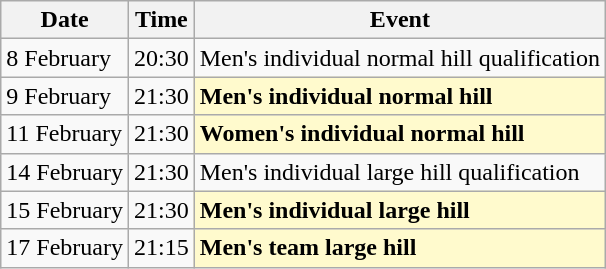<table class=wikitable>
<tr>
<th>Date</th>
<th>Time</th>
<th>Event</th>
</tr>
<tr>
<td>8 February</td>
<td>20:30</td>
<td>Men's individual normal hill qualification</td>
</tr>
<tr>
<td>9 February</td>
<td>21:30</td>
<td style=background:lemonchiffon><strong>Men's individual normal hill</strong></td>
</tr>
<tr>
<td>11 February</td>
<td>21:30</td>
<td style=background:lemonchiffon><strong>Women's individual normal hill</strong></td>
</tr>
<tr>
<td>14 February</td>
<td>21:30</td>
<td>Men's individual large hill qualification</td>
</tr>
<tr>
<td>15 February</td>
<td>21:30</td>
<td style=background:lemonchiffon><strong>Men's individual large hill</strong></td>
</tr>
<tr>
<td>17 February</td>
<td>21:15</td>
<td style=background:lemonchiffon><strong>Men's team large hill</strong></td>
</tr>
</table>
